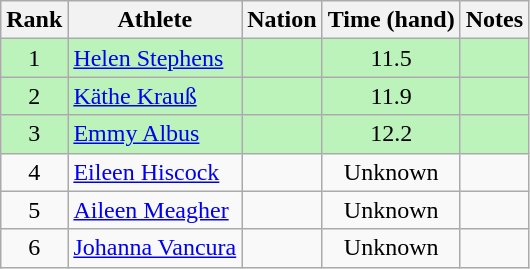<table class="wikitable sortable" style="text-align:center">
<tr>
<th>Rank</th>
<th>Athlete</th>
<th>Nation</th>
<th>Time (hand)</th>
<th>Notes</th>
</tr>
<tr bgcolor=#bbf3bb>
<td>1</td>
<td align=left><a href='#'>Helen Stephens</a></td>
<td align=left></td>
<td>11.5</td>
<td></td>
</tr>
<tr bgcolor=#bbf3bb>
<td>2</td>
<td align=left><a href='#'>Käthe Krauß</a></td>
<td align=left></td>
<td>11.9</td>
<td></td>
</tr>
<tr bgcolor=#bbf3bb>
<td>3</td>
<td align=left><a href='#'>Emmy Albus</a></td>
<td align=left></td>
<td>12.2</td>
<td></td>
</tr>
<tr>
<td>4</td>
<td align=left><a href='#'>Eileen Hiscock</a></td>
<td align=left></td>
<td>Unknown</td>
<td></td>
</tr>
<tr>
<td>5</td>
<td align=left><a href='#'>Aileen Meagher</a></td>
<td align=left></td>
<td>Unknown</td>
<td></td>
</tr>
<tr>
<td>6</td>
<td align=left><a href='#'>Johanna Vancura</a></td>
<td align=left></td>
<td>Unknown</td>
<td></td>
</tr>
</table>
